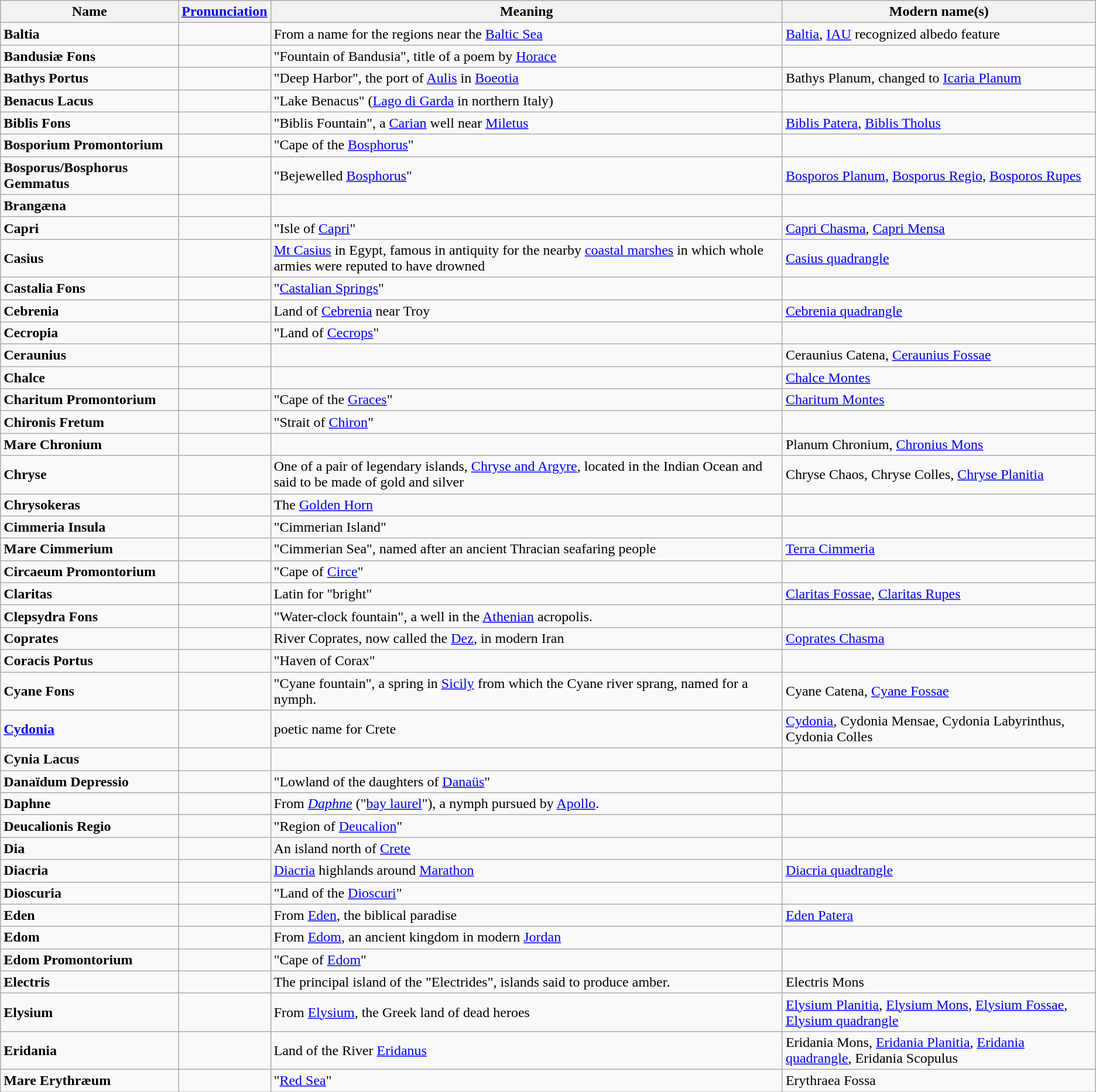<table class="wikitable">
<tr>
<th>Name</th>
<th><a href='#'>Pronunciation</a></th>
<th>Meaning</th>
<th>Modern name(s)</th>
</tr>
<tr>
<td><strong>Baltia</strong></td>
<td></td>
<td>From a name for the regions near the <a href='#'>Baltic Sea</a></td>
<td><a href='#'>Baltia</a>, <a href='#'>IAU</a> recognized albedo feature</td>
</tr>
<tr>
<td><strong>Bandusiæ Fons</strong></td>
<td></td>
<td>"Fountain of Bandusia", title of a poem by <a href='#'>Horace</a></td>
<td></td>
</tr>
<tr>
<td><strong>Bathys Portus</strong></td>
<td></td>
<td>"Deep Harbor", the port of <a href='#'>Aulis</a> in <a href='#'>Boeotia</a></td>
<td>Bathys Planum, changed to <a href='#'>Icaria Planum</a></td>
</tr>
<tr>
<td><strong>Benacus Lacus</strong></td>
<td></td>
<td>"Lake Benacus" (<a href='#'>Lago di Garda</a> in northern Italy)</td>
<td></td>
</tr>
<tr>
<td><strong>Biblis Fons</strong></td>
<td></td>
<td>"Biblis Fountain", a <a href='#'>Carian</a> well near <a href='#'>Miletus</a></td>
<td><a href='#'>Biblis Patera</a>, <a href='#'>Biblis Tholus</a></td>
</tr>
<tr>
<td><strong>Bosporium Promontorium</strong></td>
<td></td>
<td>"Cape of the <a href='#'>Bosphorus</a>"</td>
<td></td>
</tr>
<tr>
<td><strong>Bosporus/Bosphorus Gemmatus</strong></td>
<td></td>
<td>"Bejewelled <a href='#'>Bosphorus</a>"</td>
<td><a href='#'>Bosporos Planum</a>, <a href='#'>Bosporus Regio</a>, <a href='#'>Bosporos Rupes</a></td>
</tr>
<tr>
<td><strong>Brangæna</strong></td>
<td></td>
<td></td>
<td></td>
</tr>
<tr>
<td><strong>Capri</strong></td>
<td></td>
<td>"Isle of <a href='#'>Capri</a>"</td>
<td><a href='#'>Capri Chasma</a>, <a href='#'>Capri Mensa</a></td>
</tr>
<tr>
<td><strong>Casius</strong></td>
<td></td>
<td><a href='#'>Mt Casius</a> in Egypt, famous in antiquity for the nearby <a href='#'>coastal marshes</a> in which whole armies were reputed to have drowned</td>
<td><a href='#'>Casius quadrangle</a></td>
</tr>
<tr>
<td><strong>Castalia Fons</strong></td>
<td></td>
<td>"<a href='#'>Castalian Springs</a>"</td>
<td></td>
</tr>
<tr>
<td><strong>Cebrenia</strong></td>
<td></td>
<td>Land of <a href='#'>Cebrenia</a> near Troy</td>
<td><a href='#'>Cebrenia quadrangle</a></td>
</tr>
<tr>
<td><strong>Cecropia</strong></td>
<td></td>
<td>"Land of <a href='#'>Cecrops</a>"</td>
<td></td>
</tr>
<tr>
<td><strong>Ceraunius</strong></td>
<td></td>
<td></td>
<td>Ceraunius Catena, <a href='#'>Ceraunius Fossae</a></td>
</tr>
<tr>
<td><strong>Chalce</strong></td>
<td></td>
<td></td>
<td><a href='#'>Chalce Montes</a></td>
</tr>
<tr>
<td><strong>Charitum Promontorium</strong></td>
<td></td>
<td>"Cape of the <a href='#'>Graces</a>"</td>
<td><a href='#'>Charitum Montes</a></td>
</tr>
<tr>
<td><strong>Chironis Fretum</strong></td>
<td></td>
<td>"Strait of <a href='#'>Chiron</a>"</td>
<td></td>
</tr>
<tr>
<td><strong>Mare Chronium</strong></td>
<td></td>
<td></td>
<td>Planum Chronium, <a href='#'>Chronius Mons</a></td>
</tr>
<tr>
<td><strong>Chryse</strong></td>
<td></td>
<td>One of a pair of legendary islands, <a href='#'>Chryse and Argyre</a>, located in the Indian Ocean and said to be made of gold and silver</td>
<td>Chryse Chaos, Chryse Colles, <a href='#'>Chryse Planitia</a></td>
</tr>
<tr>
<td><strong>Chrysokeras</strong></td>
<td></td>
<td>The <a href='#'>Golden Horn</a></td>
<td></td>
</tr>
<tr>
<td><strong>Cimmeria Insula</strong></td>
<td></td>
<td>"Cimmerian Island"</td>
<td></td>
</tr>
<tr>
<td><strong>Mare Cimmerium</strong></td>
<td></td>
<td>"Cimmerian Sea", named after an ancient Thracian seafaring people</td>
<td><a href='#'>Terra Cimmeria</a></td>
</tr>
<tr>
<td><strong>Circaeum Promontorium</strong></td>
<td></td>
<td>"Cape of <a href='#'>Circe</a>"</td>
<td></td>
</tr>
<tr>
<td><strong>Claritas</strong></td>
<td></td>
<td>Latin for "bright"</td>
<td><a href='#'>Claritas Fossae</a>, <a href='#'>Claritas Rupes</a></td>
</tr>
<tr>
<td><strong>Clepsydra Fons</strong></td>
<td></td>
<td>"Water-clock fountain", a well in the <a href='#'>Athenian</a> acropolis.</td>
<td></td>
</tr>
<tr>
<td><strong>Coprates</strong></td>
<td></td>
<td>River Coprates, now called the <a href='#'>Dez</a>, in modern Iran</td>
<td><a href='#'>Coprates Chasma</a></td>
</tr>
<tr>
<td><strong>Coracis Portus</strong></td>
<td></td>
<td>"Haven of Corax"</td>
<td></td>
</tr>
<tr>
<td><strong>Cyane Fons</strong></td>
<td></td>
<td>"Cyane fountain", a spring in <a href='#'>Sicily</a> from which the Cyane river sprang, named for a nymph.</td>
<td>Cyane Catena, <a href='#'>Cyane Fossae</a></td>
</tr>
<tr>
<td><strong><a href='#'>Cydonia</a></strong></td>
<td></td>
<td>poetic name for Crete</td>
<td><a href='#'>Cydonia</a>, Cydonia Mensae, Cydonia Labyrinthus, Cydonia Colles</td>
</tr>
<tr>
<td><strong>Cynia Lacus</strong></td>
<td></td>
<td></td>
<td></td>
</tr>
<tr>
<td><strong>Danaïdum Depressio</strong></td>
<td></td>
<td>"Lowland of the daughters of <a href='#'>Danaüs</a>"</td>
<td></td>
</tr>
<tr>
<td><strong>Daphne</strong></td>
<td></td>
<td>From <em><a href='#'>Daphne</a></em> ("<a href='#'>bay laurel</a>"), a nymph pursued by <a href='#'>Apollo</a>.</td>
<td></td>
</tr>
<tr>
<td><strong>Deucalionis Regio</strong></td>
<td></td>
<td>"Region of <a href='#'>Deucalion</a>"</td>
<td></td>
</tr>
<tr>
<td><strong>Dia</strong></td>
<td></td>
<td>An island north of <a href='#'>Crete</a></td>
<td></td>
</tr>
<tr>
<td><strong>Diacria</strong></td>
<td></td>
<td><a href='#'>Diacria</a> highlands around <a href='#'>Marathon</a></td>
<td><a href='#'>Diacria quadrangle</a></td>
</tr>
<tr>
<td><strong>Dioscuria</strong></td>
<td></td>
<td>"Land of the <a href='#'>Dioscuri</a>"</td>
<td></td>
</tr>
<tr>
<td><strong>Eden</strong></td>
<td></td>
<td>From <a href='#'>Eden</a>, the biblical paradise</td>
<td><a href='#'>Eden Patera</a></td>
</tr>
<tr>
<td><strong>Edom</strong></td>
<td></td>
<td>From <a href='#'>Edom</a>, an ancient kingdom in modern <a href='#'>Jordan</a></td>
<td></td>
</tr>
<tr>
<td><strong>Edom Promontorium</strong></td>
<td></td>
<td>"Cape of <a href='#'>Edom</a>"</td>
<td></td>
</tr>
<tr>
<td><strong>Electris</strong></td>
<td></td>
<td>The principal island of the "Electrides", islands said to produce amber.</td>
<td>Electris Mons</td>
</tr>
<tr>
<td><strong>Elysium</strong></td>
<td></td>
<td>From <a href='#'>Elysium</a>, the Greek land of dead heroes</td>
<td><a href='#'>Elysium Planitia</a>, <a href='#'>Elysium Mons</a>, <a href='#'>Elysium Fossae</a>, <a href='#'>Elysium quadrangle</a></td>
</tr>
<tr>
<td><strong>Eridania</strong></td>
<td></td>
<td>Land of the River <a href='#'>Eridanus</a></td>
<td>Eridania Mons, <a href='#'>Eridania Planitia</a>, <a href='#'>Eridania quadrangle</a>, Eridania Scopulus</td>
</tr>
<tr>
<td><strong>Mare Erythræum</strong></td>
<td></td>
<td>"<a href='#'>Red Sea</a>"</td>
<td>Erythraea Fossa</td>
</tr>
</table>
